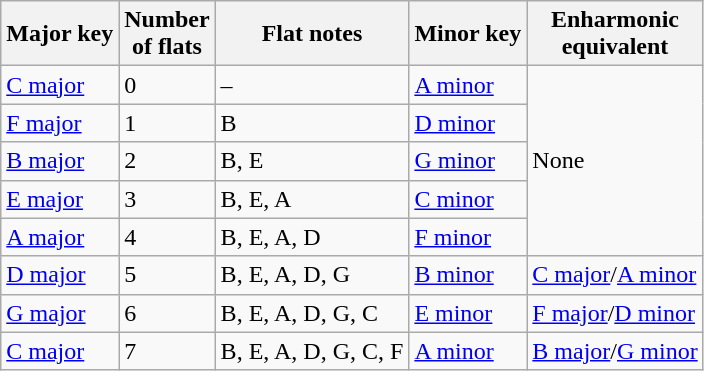<table class="wikitable">
<tr>
<th>Major key</th>
<th>Number<br>of flats</th>
<th>Flat notes</th>
<th>Minor key</th>
<th>Enharmonic<br>equivalent</th>
</tr>
<tr>
<td><a href='#'>C major</a></td>
<td>0</td>
<td>–</td>
<td><a href='#'>A minor</a></td>
<td rowspan="5">None</td>
</tr>
<tr>
<td><a href='#'>F major</a></td>
<td>1</td>
<td>B</td>
<td><a href='#'>D minor</a></td>
</tr>
<tr>
<td><a href='#'>B major</a></td>
<td>2</td>
<td>B, E</td>
<td><a href='#'>G minor</a></td>
</tr>
<tr>
<td><a href='#'>E major</a></td>
<td>3</td>
<td>B, E, A</td>
<td><a href='#'>C minor</a></td>
</tr>
<tr>
<td><a href='#'>A major</a></td>
<td>4</td>
<td>B, E, A, D</td>
<td><a href='#'>F minor</a></td>
</tr>
<tr>
<td><a href='#'>D major</a></td>
<td>5</td>
<td>B, E, A, D, G</td>
<td><a href='#'>B minor</a></td>
<td><a href='#'>C major</a>/<a href='#'>A minor</a></td>
</tr>
<tr>
<td><a href='#'>G major</a></td>
<td>6</td>
<td>B, E, A, D, G, C</td>
<td><a href='#'>E minor</a></td>
<td><a href='#'>F major</a>/<a href='#'>D minor</a></td>
</tr>
<tr>
<td><a href='#'>C major</a></td>
<td>7</td>
<td>B, E, A, D, G, C, F</td>
<td><a href='#'>A minor</a></td>
<td><a href='#'>B major</a>/<a href='#'>G minor</a></td>
</tr>
</table>
